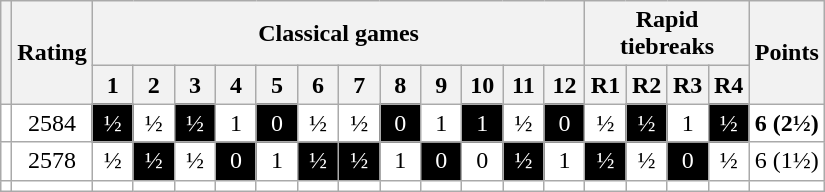<table class="wikitable" style="text-align:center; background:white">
<tr>
<th rowspan="2"></th>
<th rowspan="2">Rating</th>
<th colspan="12">Classical games</th>
<th colspan="4">Rapid tiebreaks</th>
<th rowspan="2">Points</th>
</tr>
<tr>
<th width=20>1</th>
<th width=20>2</th>
<th width=20>3</th>
<th width=20>4</th>
<th width=20>5</th>
<th width=20>6</th>
<th width=20>7</th>
<th width=20>8</th>
<th width=20>9</th>
<th width=20>10</th>
<th width=20>11</th>
<th width=20>12</th>
<th width=20>R1</th>
<th width=20>R2</th>
<th width=20>R3</th>
<th width=20>R4</th>
</tr>
<tr>
<td align=left><strong></strong></td>
<td>2584</td>
<td style="background:black; color:white">½</td>
<td>½</td>
<td style="background:black; color:white">½</td>
<td>1</td>
<td style="background:black; color:white">0</td>
<td>½</td>
<td>½</td>
<td style="background:black; color:white">0</td>
<td>1</td>
<td style="background:black; color:white">1</td>
<td>½</td>
<td style="background:black; color:white">0</td>
<td>½</td>
<td style="background:black; color:white">½</td>
<td>1</td>
<td style="background:black; color:white">½</td>
<td><strong>6 (2½)</strong></td>
</tr>
<tr>
<td align=left></td>
<td>2578</td>
<td>½</td>
<td style="background:black; color:white">½</td>
<td>½</td>
<td style="background:black; color:white">0</td>
<td>1</td>
<td style="background:black; color:white">½</td>
<td style="background:black; color:white">½</td>
<td>1</td>
<td style="background:black; color:white">0</td>
<td>0</td>
<td style="background:black; color:white">½</td>
<td>1</td>
<td style="background:black; color:white">½</td>
<td>½</td>
<td style="background:black; color:white">0</td>
<td>½</td>
<td>6 (1½)</td>
</tr>
<tr>
<td align = left></td>
<td></td>
<td></td>
<td></td>
<td></td>
<td></td>
<td></td>
<td></td>
<td></td>
<td></td>
<td></td>
<td></td>
<td></td>
<td></td>
<td></td>
<td></td>
<td></td>
<td></td>
<td></td>
</tr>
</table>
